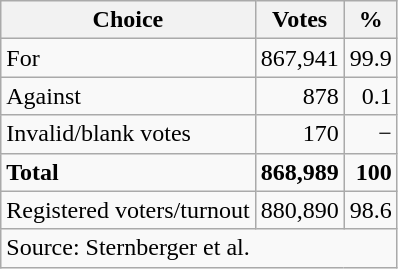<table class=wikitable style=text-align:right>
<tr>
<th>Choice</th>
<th>Votes</th>
<th>%</th>
</tr>
<tr>
<td align=left>For</td>
<td>867,941</td>
<td>99.9</td>
</tr>
<tr>
<td align=left>Against</td>
<td>878</td>
<td>0.1</td>
</tr>
<tr>
<td align=left>Invalid/blank votes</td>
<td>170</td>
<td>−</td>
</tr>
<tr>
<td align=left><strong>Total</strong></td>
<td><strong>868,989</strong></td>
<td><strong>100</strong></td>
</tr>
<tr>
<td align=left>Registered voters/turnout</td>
<td>880,890</td>
<td>98.6</td>
</tr>
<tr>
<td align=left colspan=3>Source: Sternberger et al.</td>
</tr>
</table>
